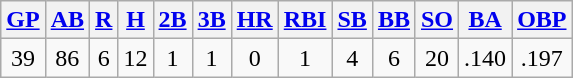<table class="wikitable">
<tr>
<th><a href='#'>GP</a></th>
<th><a href='#'>AB</a></th>
<th><a href='#'>R</a></th>
<th><a href='#'>H</a></th>
<th><a href='#'>2B</a></th>
<th><a href='#'>3B</a></th>
<th><a href='#'>HR</a></th>
<th><a href='#'>RBI</a></th>
<th><a href='#'>SB</a></th>
<th><a href='#'>BB</a></th>
<th><a href='#'>SO</a></th>
<th><a href='#'>BA</a></th>
<th><a href='#'>OBP</a></th>
</tr>
<tr align=center>
<td>39</td>
<td>86</td>
<td>6</td>
<td>12</td>
<td>1</td>
<td>1</td>
<td>0</td>
<td>1</td>
<td>4</td>
<td>6</td>
<td>20</td>
<td>.140</td>
<td>.197</td>
</tr>
</table>
